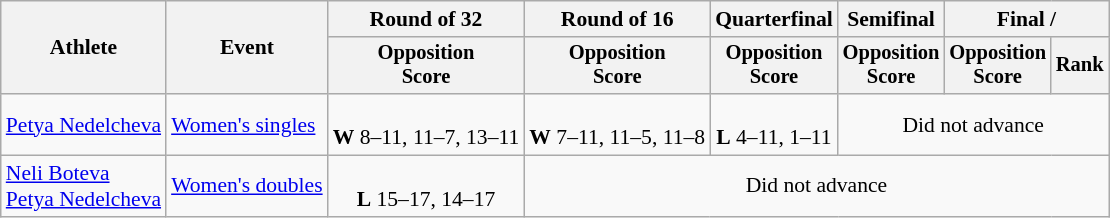<table class=wikitable style="font-size:90%">
<tr>
<th rowspan="2">Athlete</th>
<th rowspan="2">Event</th>
<th>Round of 32</th>
<th>Round of 16</th>
<th>Quarterfinal</th>
<th>Semifinal</th>
<th colspan=2>Final / </th>
</tr>
<tr style="font-size:95%">
<th>Opposition<br>Score</th>
<th>Opposition<br>Score</th>
<th>Opposition<br>Score</th>
<th>Opposition<br>Score</th>
<th>Opposition<br>Score</th>
<th>Rank</th>
</tr>
<tr align=center>
<td align=left><a href='#'>Petya Nedelcheva</a></td>
<td align=left><a href='#'>Women's singles</a></td>
<td><br><strong>W</strong> 8–11, 11–7, 13–11</td>
<td><br><strong>W</strong> 7–11, 11–5, 11–8</td>
<td><br><strong>L</strong> 4–11, 1–11</td>
<td colspan=3>Did not advance</td>
</tr>
<tr align=center>
<td align=left><a href='#'>Neli Boteva</a><br><a href='#'>Petya Nedelcheva</a></td>
<td align=left><a href='#'>Women's doubles</a></td>
<td><br><strong>L</strong> 15–17, 14–17</td>
<td colspan=5>Did not advance</td>
</tr>
</table>
